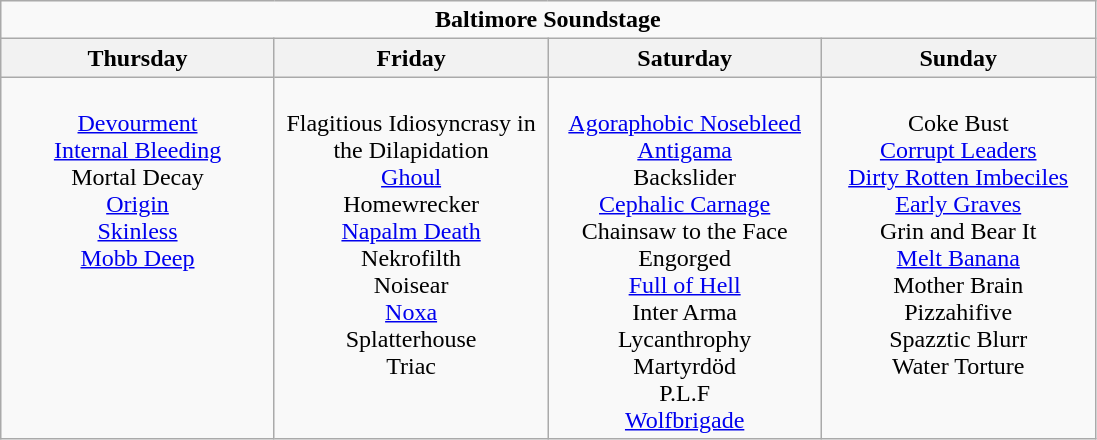<table class="wikitable">
<tr>
<td colspan="4" align="center"><strong>Baltimore Soundstage</strong></td>
</tr>
<tr>
<th>Thursday</th>
<th>Friday</th>
<th>Saturday</th>
<th>Sunday</th>
</tr>
<tr>
<td valign="top" align="center" width=175><br><a href='#'>Devourment</a><br><a href='#'>Internal Bleeding</a><br>
Mortal Decay<br>
<a href='#'>Origin</a><br>
<a href='#'>Skinless</a><br>
<a href='#'>Mobb Deep</a></td>
<td valign="top" align="center" width=175><br>Flagitious Idiosyncrasy in the Dilapidation<br>
<a href='#'>Ghoul</a><br>
Homewrecker<br>
<a href='#'>Napalm Death</a><br>
Nekrofilth<br>
Noisear<br>
<a href='#'>Noxa</a><br>
Splatterhouse<br>
Triac</td>
<td valign="top" align="center" width=175><br><a href='#'>Agoraphobic Nosebleed</a><br>
<a href='#'>Antigama</a><br>
Backslider<br>
<a href='#'>Cephalic Carnage</a><br>
Chainsaw to the Face<br>
Engorged<br>
<a href='#'>Full of Hell</a><br>
Inter Arma<br>
Lycanthrophy<br>
Martyrdöd<br>
P.L.F<br>
<a href='#'>Wolfbrigade</a><br></td>
<td valign="top" align="center" width=175><br>Coke Bust<br>
<a href='#'>Corrupt Leaders</a><br>
<a href='#'>Dirty Rotten Imbeciles</a><br>
<a href='#'>Early Graves</a><br>
Grin and Bear It<br>
<a href='#'>Melt Banana</a><br>
Mother Brain<br>
Pizzahifive<br>
Spazztic Blurr<br>
Water Torture<br></td>
</tr>
</table>
